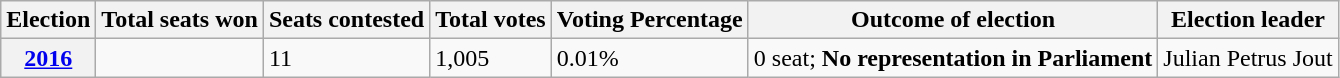<table class="wikitable">
<tr>
<th>Election</th>
<th>Total seats won</th>
<th>Seats contested</th>
<th>Total votes</th>
<th>Voting Percentage</th>
<th>Outcome of election</th>
<th>Election leader</th>
</tr>
<tr>
<th><a href='#'>2016</a></th>
<td></td>
<td>11</td>
<td>1,005</td>
<td>0.01%</td>
<td>0 seat; <strong>No representation in Parliament</strong></td>
<td>Julian Petrus Jout</td>
</tr>
</table>
